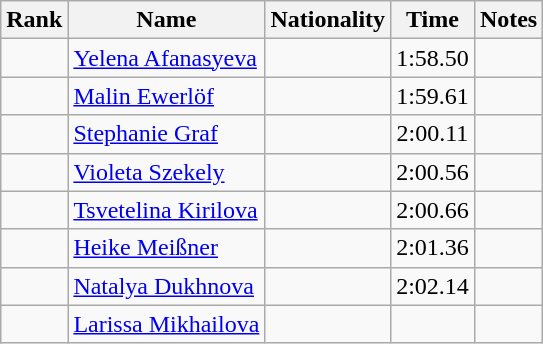<table class="wikitable sortable" style="text-align:center">
<tr>
<th>Rank</th>
<th>Name</th>
<th>Nationality</th>
<th>Time</th>
<th>Notes</th>
</tr>
<tr>
<td></td>
<td align=left><a href='#'>Yelena Afanasyeva</a></td>
<td align=left></td>
<td>1:58.50</td>
<td></td>
</tr>
<tr>
<td></td>
<td align=left><a href='#'>Malin Ewerlöf</a></td>
<td align=left></td>
<td>1:59.61</td>
<td></td>
</tr>
<tr>
<td></td>
<td align=left><a href='#'>Stephanie Graf</a></td>
<td align=left></td>
<td>2:00.11</td>
<td></td>
</tr>
<tr>
<td></td>
<td align=left><a href='#'>Violeta Szekely</a></td>
<td align=left></td>
<td>2:00.56</td>
<td></td>
</tr>
<tr>
<td></td>
<td align=left><a href='#'>Tsvetelina Kirilova</a></td>
<td align=left></td>
<td>2:00.66</td>
<td></td>
</tr>
<tr>
<td></td>
<td align=left><a href='#'>Heike Meißner</a></td>
<td align=left></td>
<td>2:01.36</td>
<td></td>
</tr>
<tr>
<td></td>
<td align=left><a href='#'>Natalya Dukhnova</a></td>
<td align=left></td>
<td>2:02.14</td>
<td></td>
</tr>
<tr>
<td></td>
<td align=left><a href='#'>Larissa Mikhailova</a></td>
<td align=left></td>
<td></td>
<td></td>
</tr>
</table>
